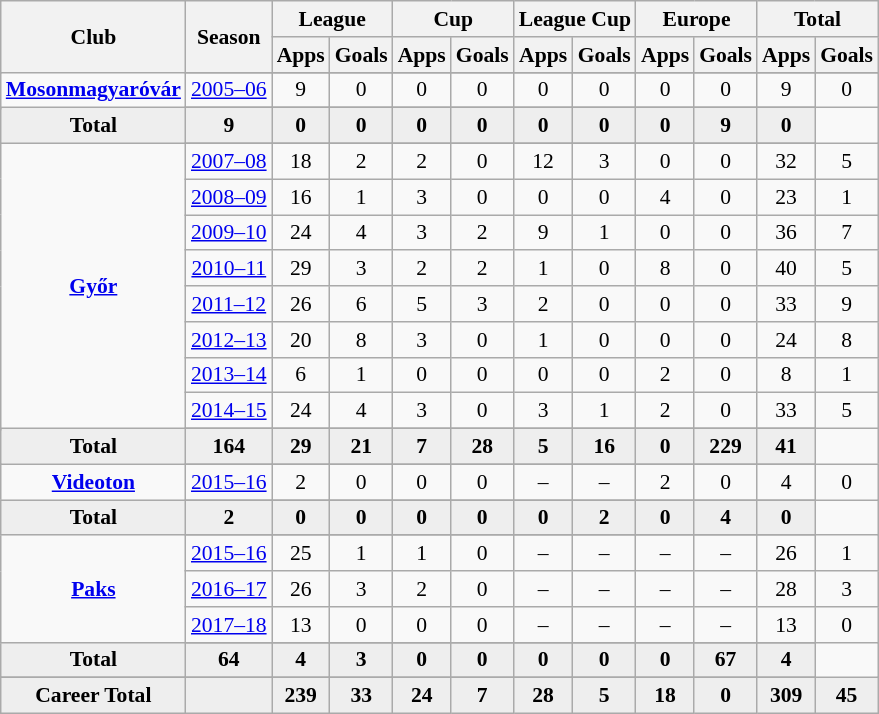<table class="wikitable" style="font-size:90%; text-align: center;">
<tr>
<th rowspan="2">Club</th>
<th rowspan="2">Season</th>
<th colspan="2">League</th>
<th colspan="2">Cup</th>
<th colspan="2">League Cup</th>
<th colspan="2">Europe</th>
<th colspan="2">Total</th>
</tr>
<tr>
<th>Apps</th>
<th>Goals</th>
<th>Apps</th>
<th>Goals</th>
<th>Apps</th>
<th>Goals</th>
<th>Apps</th>
<th>Goals</th>
<th>Apps</th>
<th>Goals</th>
</tr>
<tr ||-||-||-|->
<td rowspan="3" valign="center"><strong><a href='#'>Mosonmagyaróvár</a></strong></td>
</tr>
<tr>
<td><a href='#'>2005–06</a></td>
<td>9</td>
<td>0</td>
<td>0</td>
<td>0</td>
<td>0</td>
<td>0</td>
<td>0</td>
<td>0</td>
<td>9</td>
<td>0</td>
</tr>
<tr>
</tr>
<tr style="font-weight:bold; background-color:#eeeeee;">
<td>Total</td>
<td>9</td>
<td>0</td>
<td>0</td>
<td>0</td>
<td>0</td>
<td>0</td>
<td>0</td>
<td>0</td>
<td>9</td>
<td>0</td>
</tr>
<tr>
<td rowspan="10" valign="center"><strong><a href='#'>Győr</a></strong></td>
</tr>
<tr>
<td><a href='#'>2007–08</a></td>
<td>18</td>
<td>2</td>
<td>2</td>
<td>0</td>
<td>12</td>
<td>3</td>
<td>0</td>
<td>0</td>
<td>32</td>
<td>5</td>
</tr>
<tr>
<td><a href='#'>2008–09</a></td>
<td>16</td>
<td>1</td>
<td>3</td>
<td>0</td>
<td>0</td>
<td>0</td>
<td>4</td>
<td>0</td>
<td>23</td>
<td>1</td>
</tr>
<tr>
<td><a href='#'>2009–10</a></td>
<td>24</td>
<td>4</td>
<td>3</td>
<td>2</td>
<td>9</td>
<td>1</td>
<td>0</td>
<td>0</td>
<td>36</td>
<td>7</td>
</tr>
<tr>
<td><a href='#'>2010–11</a></td>
<td>29</td>
<td>3</td>
<td>2</td>
<td>2</td>
<td>1</td>
<td>0</td>
<td>8</td>
<td>0</td>
<td>40</td>
<td>5</td>
</tr>
<tr>
<td><a href='#'>2011–12</a></td>
<td>26</td>
<td>6</td>
<td>5</td>
<td>3</td>
<td>2</td>
<td>0</td>
<td>0</td>
<td>0</td>
<td>33</td>
<td>9</td>
</tr>
<tr>
<td><a href='#'>2012–13</a></td>
<td>20</td>
<td>8</td>
<td>3</td>
<td>0</td>
<td>1</td>
<td>0</td>
<td>0</td>
<td>0</td>
<td>24</td>
<td>8</td>
</tr>
<tr>
<td><a href='#'>2013–14</a></td>
<td>6</td>
<td>1</td>
<td>0</td>
<td>0</td>
<td>0</td>
<td>0</td>
<td>2</td>
<td>0</td>
<td>8</td>
<td>1</td>
</tr>
<tr>
<td><a href='#'>2014–15</a></td>
<td>24</td>
<td>4</td>
<td>3</td>
<td>0</td>
<td>3</td>
<td>1</td>
<td>2</td>
<td>0</td>
<td>33</td>
<td>5</td>
</tr>
<tr>
</tr>
<tr style="font-weight:bold; background-color:#eeeeee;">
<td>Total</td>
<td>164</td>
<td>29</td>
<td>21</td>
<td>7</td>
<td>28</td>
<td>5</td>
<td>16</td>
<td>0</td>
<td>229</td>
<td>41</td>
</tr>
<tr>
<td rowspan="3" valign="center"><strong><a href='#'>Videoton</a></strong></td>
</tr>
<tr>
<td><a href='#'>2015–16</a></td>
<td>2</td>
<td>0</td>
<td>0</td>
<td>0</td>
<td>–</td>
<td>–</td>
<td>2</td>
<td>0</td>
<td>4</td>
<td>0</td>
</tr>
<tr>
</tr>
<tr style="font-weight:bold; background-color:#eeeeee;">
<td>Total</td>
<td>2</td>
<td>0</td>
<td>0</td>
<td>0</td>
<td>0</td>
<td>0</td>
<td>2</td>
<td>0</td>
<td>4</td>
<td>0</td>
</tr>
<tr>
<td rowspan="5" valign="center"><strong><a href='#'>Paks</a></strong></td>
</tr>
<tr>
<td><a href='#'>2015–16</a></td>
<td>25</td>
<td>1</td>
<td>1</td>
<td>0</td>
<td>–</td>
<td>–</td>
<td>–</td>
<td>–</td>
<td>26</td>
<td>1</td>
</tr>
<tr>
<td><a href='#'>2016–17</a></td>
<td>26</td>
<td>3</td>
<td>2</td>
<td>0</td>
<td>–</td>
<td>–</td>
<td>–</td>
<td>–</td>
<td>28</td>
<td>3</td>
</tr>
<tr>
<td><a href='#'>2017–18</a></td>
<td>13</td>
<td>0</td>
<td>0</td>
<td>0</td>
<td>–</td>
<td>–</td>
<td>–</td>
<td>–</td>
<td>13</td>
<td>0</td>
</tr>
<tr>
</tr>
<tr style="font-weight:bold; background-color:#eeeeee;">
<td>Total</td>
<td>64</td>
<td>4</td>
<td>3</td>
<td>0</td>
<td>0</td>
<td>0</td>
<td>0</td>
<td>0</td>
<td>67</td>
<td>4</td>
</tr>
<tr>
</tr>
<tr style="font-weight:bold; background-color:#eeeeee;">
<td rowspan="2" valign="top"><strong>Career Total</strong></td>
<td></td>
<td><strong>239</strong></td>
<td><strong>33</strong></td>
<td><strong>24</strong></td>
<td><strong>7</strong></td>
<td><strong>28</strong></td>
<td><strong>5</strong></td>
<td><strong>18</strong></td>
<td><strong>0</strong></td>
<td><strong>309</strong></td>
<td><strong>45</strong></td>
</tr>
</table>
